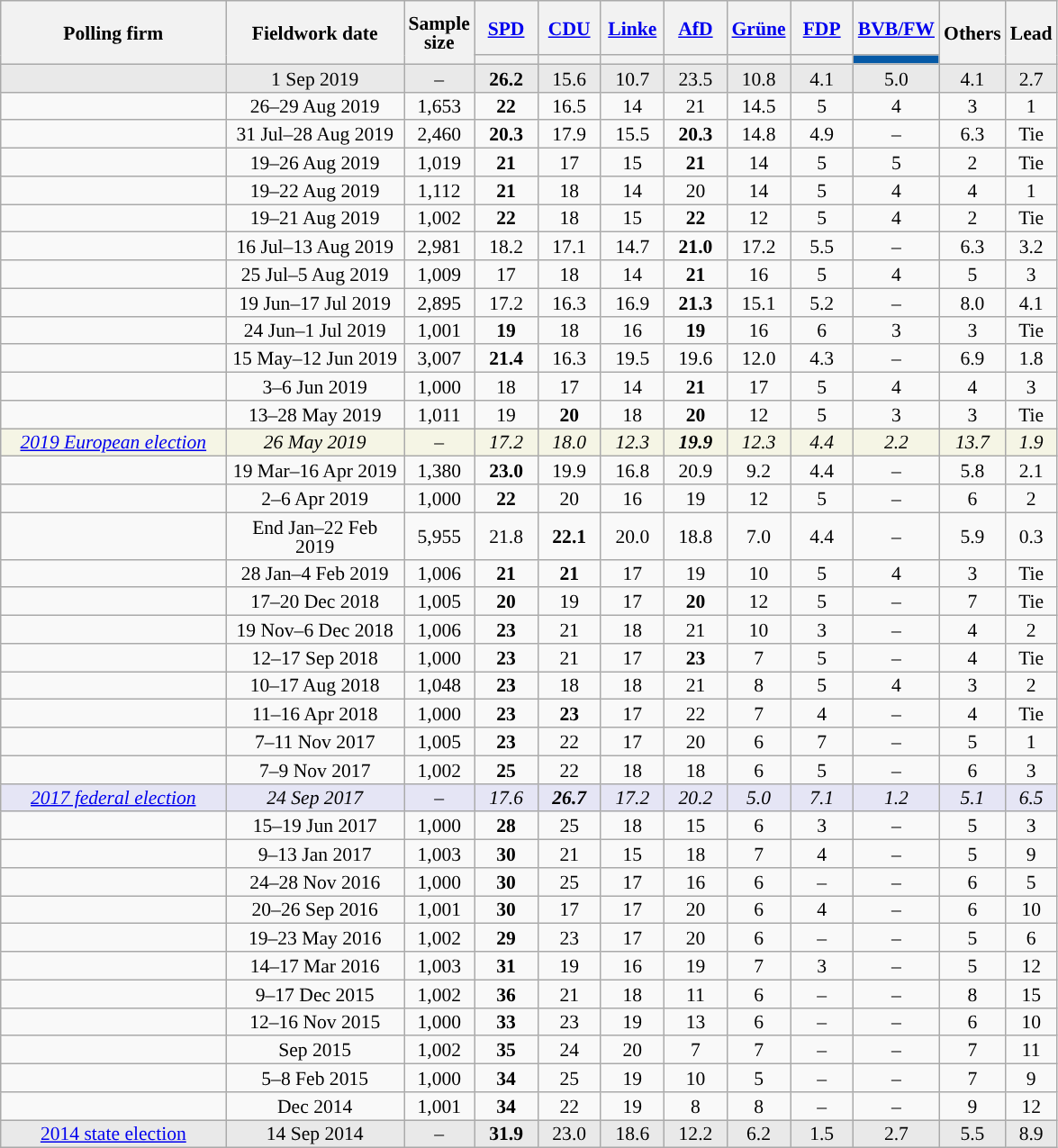<table class="wikitable sortable" style="text-align:center;font-size:90%;line-height:14px;">
<tr style="height:40px;">
<th style="width:160px;" rowspan="2">Polling firm</th>
<th style="width:125px;" rowspan="2">Fieldwork date</th>
<th style="width:35px;" rowspan="2">Sample<br>size</th>
<th class="unsortable" style="width:40px;"><a href='#'>SPD</a></th>
<th class="unsortable" style="width:40px;"><a href='#'>CDU</a></th>
<th class="unsortable" style="width:40px;"><a href='#'>Linke</a></th>
<th class="unsortable" style="width:40px;"><a href='#'>AfD</a></th>
<th class="unsortable" style="width:40px;"><a href='#'>Grüne</a></th>
<th class="unsortable" style="width:40px;"><a href='#'>FDP</a></th>
<th class="unsortable" style="width:40px;"><a href='#'>BVB/FW</a></th>
<th class="unsortable" style="width:40px;" rowspan="2">Others</th>
<th style="width:30px;" rowspan="2">Lead</th>
</tr>
<tr>
<th style="background:"></th>
<th style="background:"></th>
<th style="background:"></th>
<th style="background:"></th>
<th style="background:"></th>
<th style="background:"></th>
<th style="background:#0559A6;"></th>
</tr>
<tr style="background:#E9E9E9;">
<td></td>
<td data-sort-value="2019-09-01">1 Sep 2019</td>
<td>–</td>
<td><strong>26.2</strong></td>
<td>15.6</td>
<td>10.7</td>
<td>23.5</td>
<td>10.8</td>
<td>4.1</td>
<td>5.0</td>
<td>4.1</td>
<td style="background:">2.7</td>
</tr>
<tr>
<td></td>
<td data-sort-value="2019-08-29">26–29 Aug 2019</td>
<td>1,653</td>
<td><strong>22</strong></td>
<td>16.5</td>
<td>14</td>
<td>21</td>
<td>14.5</td>
<td>5</td>
<td>4</td>
<td>3</td>
<td style="background:">1</td>
</tr>
<tr>
<td></td>
<td data-sort-value="2019-08-28">31 Jul–28 Aug 2019</td>
<td>2,460</td>
<td><strong>20.3</strong></td>
<td>17.9</td>
<td>15.5</td>
<td><strong>20.3</strong></td>
<td>14.8</td>
<td>4.9</td>
<td>–</td>
<td>6.3</td>
<td data-sort-value="0">Tie</td>
</tr>
<tr>
<td></td>
<td data-sort-value="2019-08-26">19–26 Aug 2019</td>
<td>1,019</td>
<td><strong>21</strong></td>
<td>17</td>
<td>15</td>
<td><strong>21</strong></td>
<td>14</td>
<td>5</td>
<td>5</td>
<td>2</td>
<td data-sort-value="0">Tie</td>
</tr>
<tr>
<td></td>
<td data-sort-value="2019-08-22">19–22 Aug 2019</td>
<td>1,112</td>
<td><strong>21</strong></td>
<td>18</td>
<td>14</td>
<td>20</td>
<td>14</td>
<td>5</td>
<td>4</td>
<td>4</td>
<td style="background:">1</td>
</tr>
<tr>
<td></td>
<td data-sort-value="2019-08-21">19–21 Aug 2019</td>
<td>1,002</td>
<td><strong>22</strong></td>
<td>18</td>
<td>15</td>
<td><strong>22</strong></td>
<td>12</td>
<td>5</td>
<td>4</td>
<td>2</td>
<td data-sort-value="0">Tie</td>
</tr>
<tr>
<td></td>
<td data-sort-value="2019-08-13">16 Jul–13 Aug 2019</td>
<td>2,981</td>
<td>18.2</td>
<td>17.1</td>
<td>14.7</td>
<td><strong>21.0</strong></td>
<td>17.2</td>
<td>5.5</td>
<td>–</td>
<td>6.3</td>
<td style="background:">3.2</td>
</tr>
<tr>
<td></td>
<td data-sort-value="2019-07-17">25 Jul–5 Aug 2019</td>
<td>1,009</td>
<td>17</td>
<td>18</td>
<td>14</td>
<td><strong>21</strong></td>
<td>16</td>
<td>5</td>
<td>4</td>
<td>5</td>
<td style="background:">3</td>
</tr>
<tr>
<td></td>
<td data-sort-value="2019-07-17">19 Jun–17 Jul 2019</td>
<td>2,895</td>
<td>17.2</td>
<td>16.3</td>
<td>16.9</td>
<td><strong>21.3</strong></td>
<td>15.1</td>
<td>5.2</td>
<td>–</td>
<td>8.0</td>
<td style="background:">4.1</td>
</tr>
<tr>
<td></td>
<td data-sort-value="2019-07-01">24 Jun–1 Jul 2019</td>
<td>1,001</td>
<td><strong>19</strong></td>
<td>18</td>
<td>16</td>
<td><strong>19</strong></td>
<td>16</td>
<td>6</td>
<td>3</td>
<td>3</td>
<td data-sort-value="0">Tie</td>
</tr>
<tr>
<td></td>
<td data-sort-value="2019-06-12">15 May–12 Jun 2019</td>
<td>3,007</td>
<td><strong>21.4</strong></td>
<td>16.3</td>
<td>19.5</td>
<td>19.6</td>
<td>12.0</td>
<td>4.3</td>
<td>–</td>
<td>6.9</td>
<td style="background:">1.8</td>
</tr>
<tr>
<td></td>
<td data-sort-value="2019-06-06">3–6 Jun 2019</td>
<td>1,000</td>
<td>18</td>
<td>17</td>
<td>14</td>
<td><strong>21</strong></td>
<td>17</td>
<td>5</td>
<td>4</td>
<td>4</td>
<td style="background:">3</td>
</tr>
<tr>
<td></td>
<td data-sort-value="2019-05-28">13–28 May 2019</td>
<td>1,011</td>
<td>19</td>
<td><strong>20</strong></td>
<td>18</td>
<td><strong>20</strong></td>
<td>12</td>
<td>5</td>
<td>3</td>
<td>3</td>
<td data-sort-value="0">Tie</td>
</tr>
<tr style="background:#F5F5E5;font-style:italic;">
<td><a href='#'>2019 European election</a></td>
<td data-sort-value="2019-05-26">26 May 2019</td>
<td>–</td>
<td>17.2</td>
<td>18.0</td>
<td>12.3</td>
<td><strong>19.9</strong></td>
<td>12.3</td>
<td>4.4</td>
<td>2.2</td>
<td>13.7</td>
<td style="background:">1.9</td>
</tr>
<tr>
<td></td>
<td data-sort-value="2019-04-16">19 Mar–16 Apr 2019</td>
<td>1,380</td>
<td><strong>23.0</strong></td>
<td>19.9</td>
<td>16.8</td>
<td>20.9</td>
<td>9.2</td>
<td>4.4</td>
<td>–</td>
<td>5.8</td>
<td style="background:">2.1</td>
</tr>
<tr>
<td></td>
<td data-sort-value="2019-04-06">2–6 Apr 2019</td>
<td>1,000</td>
<td><strong>22</strong></td>
<td>20</td>
<td>16</td>
<td>19</td>
<td>12</td>
<td>5</td>
<td>–</td>
<td>6</td>
<td style="background:">2</td>
</tr>
<tr>
<td></td>
<td data-sort-value="2019-02-22">End Jan–22 Feb 2019</td>
<td>5,955</td>
<td>21.8</td>
<td><strong>22.1</strong></td>
<td>20.0</td>
<td>18.8</td>
<td>7.0</td>
<td>4.4</td>
<td>–</td>
<td>5.9</td>
<td style="background:">0.3</td>
</tr>
<tr>
<td></td>
<td data-sort-value="2019-02-04">28 Jan–4 Feb 2019</td>
<td>1,006</td>
<td><strong>21</strong></td>
<td><strong>21</strong></td>
<td>17</td>
<td>19</td>
<td>10</td>
<td>5</td>
<td>4</td>
<td>3</td>
<td data-sort-value="0">Tie</td>
</tr>
<tr>
<td></td>
<td data-sort-value="2018-12-20">17–20 Dec 2018</td>
<td>1,005</td>
<td><strong>20</strong></td>
<td>19</td>
<td>17</td>
<td><strong>20</strong></td>
<td>12</td>
<td>5</td>
<td>–</td>
<td>7</td>
<td data-sort-value="0">Tie</td>
</tr>
<tr>
<td></td>
<td data-sort-value="2018-12-06">19 Nov–6 Dec 2018</td>
<td>1,006</td>
<td><strong>23</strong></td>
<td>21</td>
<td>18</td>
<td>21</td>
<td>10</td>
<td>3</td>
<td>–</td>
<td>4</td>
<td style="background:">2</td>
</tr>
<tr>
<td></td>
<td data-sort-value="2018-09-17">12–17 Sep 2018</td>
<td>1,000</td>
<td><strong>23</strong></td>
<td>21</td>
<td>17</td>
<td><strong>23</strong></td>
<td>7</td>
<td>5</td>
<td>–</td>
<td>4</td>
<td data-sort-value="0">Tie</td>
</tr>
<tr>
<td></td>
<td data-sort-value="2018-08-17">10–17 Aug 2018</td>
<td>1,048</td>
<td><strong>23</strong></td>
<td>18</td>
<td>18</td>
<td>21</td>
<td>8</td>
<td>5</td>
<td>4</td>
<td>3</td>
<td style="background:">2</td>
</tr>
<tr>
<td></td>
<td data-sort-value="2018-04-16">11–16 Apr 2018</td>
<td>1,000</td>
<td><strong>23</strong></td>
<td><strong>23</strong></td>
<td>17</td>
<td>22</td>
<td>7</td>
<td>4</td>
<td>–</td>
<td>4</td>
<td data-sort-value="0">Tie</td>
</tr>
<tr>
<td></td>
<td data-sort-value="2017-11-11">7–11 Nov 2017</td>
<td>1,005</td>
<td><strong>23</strong></td>
<td>22</td>
<td>17</td>
<td>20</td>
<td>6</td>
<td>7</td>
<td>–</td>
<td>5</td>
<td style="background:">1</td>
</tr>
<tr>
<td></td>
<td data-sort-value="2017-11-09">7–9 Nov 2017</td>
<td>1,002</td>
<td><strong>25</strong></td>
<td>22</td>
<td>18</td>
<td>18</td>
<td>6</td>
<td>5</td>
<td>–</td>
<td>6</td>
<td style="background:">3</td>
</tr>
<tr style="background:#E5E5F5;font-style:italic;">
<td><a href='#'>2017 federal election</a></td>
<td data-sort-value="2017-09-24">24 Sep 2017</td>
<td>–</td>
<td>17.6</td>
<td><strong>26.7</strong></td>
<td>17.2</td>
<td>20.2</td>
<td>5.0</td>
<td>7.1</td>
<td>1.2</td>
<td>5.1</td>
<td style="background:">6.5</td>
</tr>
<tr>
<td></td>
<td data-sort-value="2017-06-19">15–19 Jun 2017</td>
<td>1,000</td>
<td><strong>28</strong></td>
<td>25</td>
<td>18</td>
<td>15</td>
<td>6</td>
<td>3</td>
<td>–</td>
<td>5</td>
<td style="background:">3</td>
</tr>
<tr>
<td></td>
<td data-sort-value="2017-01-13">9–13 Jan 2017</td>
<td>1,003</td>
<td><strong>30</strong></td>
<td>21</td>
<td>15</td>
<td>18</td>
<td>7</td>
<td>4</td>
<td>–</td>
<td>5</td>
<td style="background:">9</td>
</tr>
<tr>
<td></td>
<td data-sort-value="2016-11-28">24–28 Nov 2016</td>
<td>1,000</td>
<td><strong>30</strong></td>
<td>25</td>
<td>17</td>
<td>16</td>
<td>6</td>
<td>–</td>
<td>–</td>
<td>6</td>
<td style="background:">5</td>
</tr>
<tr>
<td></td>
<td data-sort-value="2016-09-26">20–26 Sep 2016</td>
<td>1,001</td>
<td><strong>30</strong></td>
<td>17</td>
<td>17</td>
<td>20</td>
<td>6</td>
<td>4</td>
<td>–</td>
<td>6</td>
<td style="background:">10</td>
</tr>
<tr>
<td></td>
<td data-sort-value="2016-05-23">19–23 May 2016</td>
<td>1,002</td>
<td><strong>29</strong></td>
<td>23</td>
<td>17</td>
<td>20</td>
<td>6</td>
<td>–</td>
<td>–</td>
<td>5</td>
<td style="background:">6</td>
</tr>
<tr>
<td></td>
<td data-sort-value="2016-03-17">14–17 Mar 2016</td>
<td>1,003</td>
<td><strong>31</strong></td>
<td>19</td>
<td>16</td>
<td>19</td>
<td>7</td>
<td>3</td>
<td>–</td>
<td>5</td>
<td style="background:">12</td>
</tr>
<tr>
<td></td>
<td data-sort-value="2015-12-17">9–17 Dec 2015</td>
<td>1,002</td>
<td><strong>36</strong></td>
<td>21</td>
<td>18</td>
<td>11</td>
<td>6</td>
<td>–</td>
<td>–</td>
<td>8</td>
<td style="background:">15</td>
</tr>
<tr>
<td></td>
<td data-sort-value="2015-11-16">12–16 Nov 2015</td>
<td>1,000</td>
<td><strong>33</strong></td>
<td>23</td>
<td>19</td>
<td>13</td>
<td>6</td>
<td>–</td>
<td>–</td>
<td>6</td>
<td style="background:">10</td>
</tr>
<tr>
<td></td>
<td data-sort-value="2015-09">Sep 2015</td>
<td>1,002</td>
<td><strong>35</strong></td>
<td>24</td>
<td>20</td>
<td>7</td>
<td>7</td>
<td>–</td>
<td>–</td>
<td>7</td>
<td style="background:">11</td>
</tr>
<tr>
<td></td>
<td data-sort-value="2015-02-08">5–8 Feb 2015</td>
<td>1,000</td>
<td><strong>34</strong></td>
<td>25</td>
<td>19</td>
<td>10</td>
<td>5</td>
<td>–</td>
<td>–</td>
<td>7</td>
<td style="background:">9</td>
</tr>
<tr>
<td></td>
<td data-sort-value="2014-12">Dec 2014</td>
<td>1,001</td>
<td><strong>34</strong></td>
<td>22</td>
<td>19</td>
<td>8</td>
<td>8</td>
<td>–</td>
<td>–</td>
<td>9</td>
<td style="background:">12</td>
</tr>
<tr style="background:#E9E9E9;">
<td><a href='#'>2014 state election</a></td>
<td data-sort-value="2014-09-14">14 Sep 2014</td>
<td>–</td>
<td><strong>31.9</strong></td>
<td>23.0</td>
<td>18.6</td>
<td>12.2</td>
<td>6.2</td>
<td>1.5</td>
<td>2.7</td>
<td>5.5</td>
<td style="background:">8.9</td>
</tr>
</table>
